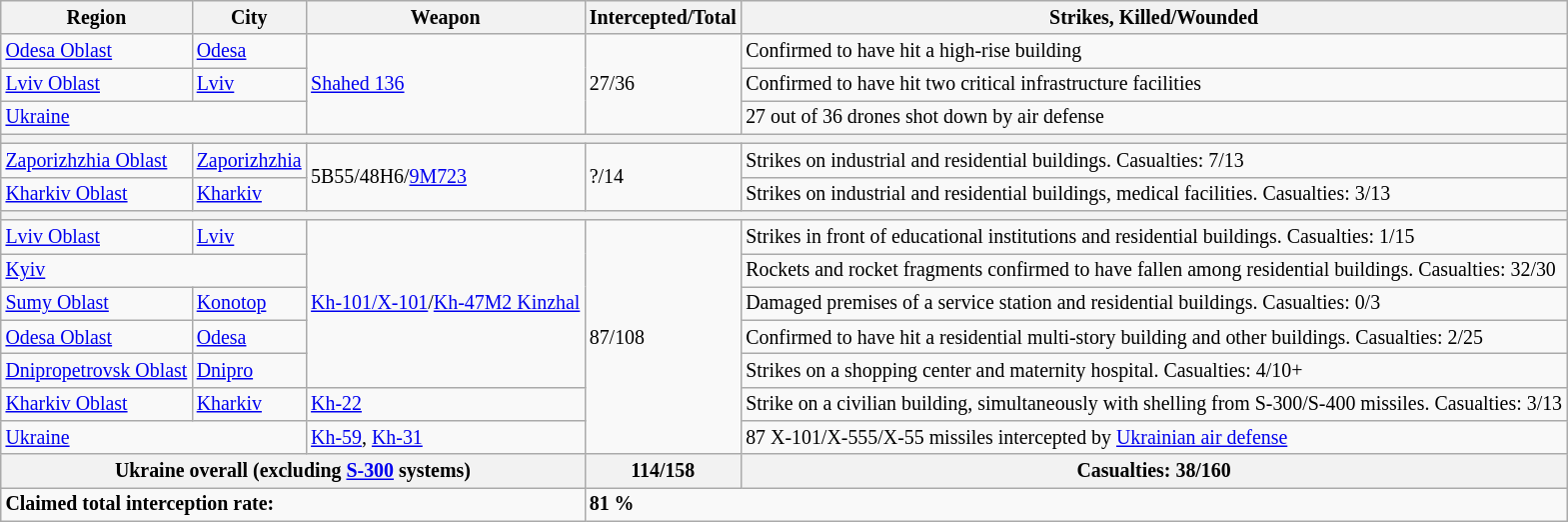<table class="sortable wikitable vatop" style="font-size:83%">
<tr>
<th>Region</th>
<th>City</th>
<th>Weapon</th>
<th>Intercepted/Total</th>
<th>Strikes, Killed/Wounded</th>
</tr>
<tr>
<td><a href='#'>Odesa Oblast</a></td>
<td><a href='#'>Odesa</a></td>
<td rowspan="3"> <a href='#'>Shahed 136</a></td>
<td rowspan="3">27/36</td>
<td>Confirmed to have hit a high-rise building</td>
</tr>
<tr>
<td><a href='#'>Lviv Oblast</a></td>
<td><a href='#'>Lviv</a></td>
<td>Confirmed to have hit two critical infrastructure facilities</td>
</tr>
<tr>
<td colspan="2"><a href='#'>Ukraine</a></td>
<td>27 out of 36 drones shot down by air defense</td>
</tr>
<tr>
<th colspan="5"></th>
</tr>
<tr>
<td><a href='#'>Zaporizhzhia Oblast</a></td>
<td><a href='#'>Zaporizhzhia</a></td>
<td rowspan="2"> 5В55/48Н6/<a href='#'>9M723</a></td>
<td rowspan="2">?/14</td>
<td>Strikes on industrial and residential buildings. Casualties: 7/13</td>
</tr>
<tr>
<td><a href='#'>Kharkiv Oblast</a></td>
<td><a href='#'>Kharkiv</a></td>
<td>Strikes on industrial and residential buildings, medical facilities. Casualties: 3/13</td>
</tr>
<tr>
<th colspan="5"></th>
</tr>
<tr>
<td><a href='#'>Lviv Oblast</a></td>
<td><a href='#'>Lviv</a></td>
<td rowspan="5"> <a href='#'>Kh-101/X-101</a>/<a href='#'>Kh-47M2 Kinzhal</a></td>
<td rowspan="7">87/108</td>
<td>Strikes in front of educational institutions and residential buildings. Casualties: 1/15</td>
</tr>
<tr>
<td colspan="2"><a href='#'>Kyiv</a></td>
<td>Rockets and rocket fragments confirmed to have fallen among residential buildings. Casualties: 32/30</td>
</tr>
<tr>
<td><a href='#'>Sumy Oblast</a></td>
<td><a href='#'>Konotop</a></td>
<td>Damaged premises of a service station and residential buildings. Casualties: 0/3</td>
</tr>
<tr>
<td><a href='#'>Odesa Oblast</a></td>
<td><a href='#'>Odesa</a></td>
<td>Confirmed to have hit a residential multi-story building and other buildings. Casualties: 2/25</td>
</tr>
<tr>
<td><a href='#'>Dnipropetrovsk Oblast</a></td>
<td><a href='#'>Dnipro</a></td>
<td>Strikes on a shopping center and maternity hospital. Casualties: 4/10+</td>
</tr>
<tr>
<td><a href='#'>Kharkiv Oblast</a></td>
<td><a href='#'>Kharkiv</a></td>
<td> <a href='#'>Kh-22</a></td>
<td>Strike on a civilian building, simultaneously with shelling from S-300/S-400 missiles. Casualties: 3/13</td>
</tr>
<tr>
<td colspan="2"><a href='#'>Ukraine</a></td>
<td> <a href='#'>Kh-59</a>, <a href='#'>Kh-31</a></td>
<td>87 X-101/X-555/X-55 missiles intercepted by <a href='#'>Ukrainian air defense</a></td>
</tr>
<tr>
<th colspan="3">Ukraine overall (excluding <a href='#'>S-300</a> systems)</th>
<th>114/158</th>
<th>Casualties: 38/160</th>
</tr>
<tr>
<td colspan="3"><strong>Claimed total interception rate:</strong></td>
<td colspan="2"><strong>81 %</strong></td>
</tr>
</table>
